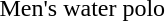<table>
<tr>
<td>Men's water polo</td>
<td></td>
<td></td>
<td></td>
</tr>
</table>
